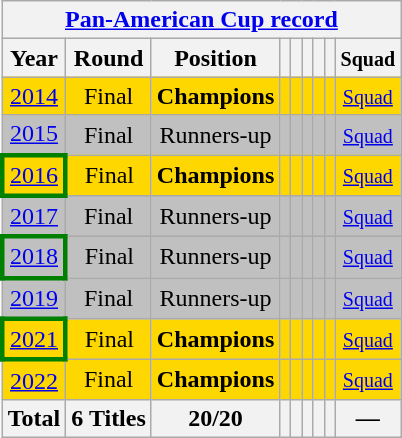<table class="wikitable" style="text-align: center;">
<tr>
<th colspan=9><a href='#'>Pan-American Cup record</a></th>
</tr>
<tr>
<th>Year</th>
<th>Round</th>
<th>Position</th>
<th></th>
<th></th>
<th></th>
<th></th>
<th></th>
<th><small>Squad</small></th>
</tr>
<tr bgcolor=gold>
<td> <a href='#'>2014</a></td>
<td>Final</td>
<td><strong>Champions</strong></td>
<td></td>
<td></td>
<td></td>
<td></td>
<td></td>
<td><small><a href='#'>Squad</a></small></td>
</tr>
<tr bgcolor=silver>
<td> <a href='#'>2015</a></td>
<td>Final</td>
<td>Runners-up</td>
<td></td>
<td></td>
<td></td>
<td></td>
<td></td>
<td><small><a href='#'>Squad</a></small></td>
</tr>
<tr bgcolor=gold>
<td style="border: 3px solid green"> <a href='#'>2016</a></td>
<td>Final</td>
<td><strong>Champions</strong></td>
<td></td>
<td></td>
<td></td>
<td></td>
<td></td>
<td><small><a href='#'>Squad</a></small></td>
</tr>
<tr bgcolor=silver>
<td> <a href='#'>2017</a></td>
<td>Final</td>
<td>Runners-up</td>
<td></td>
<td></td>
<td></td>
<td></td>
<td></td>
<td><small><a href='#'>Squad</a></small></td>
</tr>
<tr bgcolor=silver>
<td style="border: 3px solid green"> <a href='#'>2018</a></td>
<td>Final</td>
<td>Runners-up</td>
<td></td>
<td></td>
<td></td>
<td></td>
<td></td>
<td><small><a href='#'>Squad</a></small></td>
</tr>
<tr bgcolor=silver>
<td> <a href='#'>2019</a></td>
<td>Final</td>
<td>Runners-up</td>
<td></td>
<td></td>
<td></td>
<td></td>
<td></td>
<td><small><a href='#'>Squad</a></small></td>
</tr>
<tr bgcolor=gold>
<td style="border: 3px solid green"> <a href='#'>2021</a></td>
<td>Final</td>
<td><strong>Champions</strong></td>
<td></td>
<td></td>
<td></td>
<td></td>
<td></td>
<td><small><a href='#'>Squad</a></small></td>
</tr>
<tr bgcolor=gold>
<td> <a href='#'>2022</a></td>
<td>Final</td>
<td><strong>Champions</strong></td>
<td></td>
<td></td>
<td></td>
<td></td>
<td></td>
<td><small><a href='#'>Squad</a></small></td>
</tr>
<tr>
<th>Total</th>
<th>6 Titles</th>
<th>20/20</th>
<th></th>
<th></th>
<th></th>
<th></th>
<th></th>
<th>—</th>
</tr>
</table>
